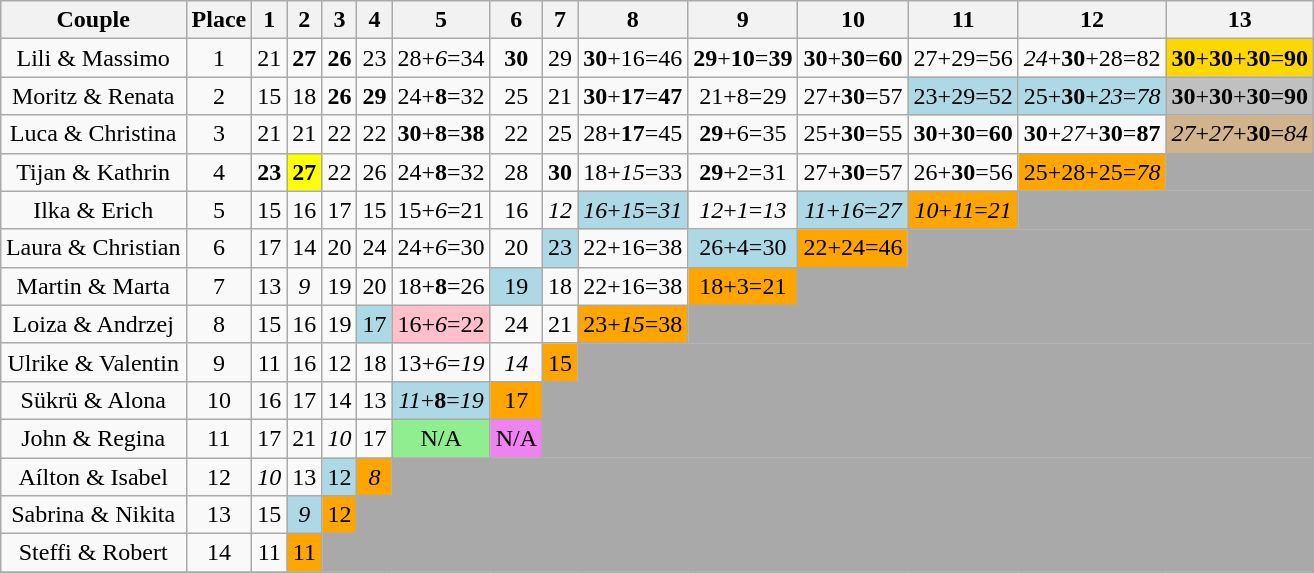<table class="wikitable sortable" style="margin: auto; text-align: center;">
<tr>
<th>Couple</th>
<th>Place</th>
<th>1</th>
<th>2</th>
<th>3</th>
<th>4</th>
<th>5</th>
<th>6</th>
<th>7</th>
<th>8</th>
<th>9</th>
<th>10</th>
<th>11</th>
<th>12</th>
<th>13</th>
</tr>
<tr>
<td>Lili & Massimo</td>
<td>1</td>
<td>21</td>
<td><span><strong>27</strong></span></td>
<td><span><strong>26</strong></span></td>
<td>23</td>
<td>28+<span><em>6</em></span>=34</td>
<td><span><strong>30</strong></span></td>
<td>29</td>
<td><span><strong>30</strong></span>+16=46</td>
<td><span><strong>29</strong></span>+<span><strong>10</strong></span>=<span><strong>39</strong></span></td>
<td><span><strong>30</strong></span>+<span><strong>30</strong></span>=<span><strong>60</strong></span></td>
<td>27+29=56</td>
<td><span><em>24</em></span>+<span><strong>30</strong></span>+28=82</td>
<td bgcolor=gold><span><strong>30</strong></span>+<span><strong>30</strong></span>+<strong>30</strong>=<span><strong>90</strong></span></td>
</tr>
<tr>
<td>Moritz & Renata</td>
<td>2</td>
<td>15</td>
<td>18</td>
<td><span><strong>26</strong></span></td>
<td><span><strong>29</strong></span></td>
<td>24+<span><strong>8</strong></span>=32</td>
<td>25</td>
<td>21</td>
<td><span><strong>30</strong></span>+<span><strong>17</strong></span>=<span><strong>47</strong></span></td>
<td>21+8=29</td>
<td>27+<span><strong>30</strong></span>=57</td>
<td bgcolor="lightblue">23+29=52</td>
<td bgcolor="lightblue">25+<span><strong>30</strong></span>+<span><em>23</em></span>=<span><em>78</em></span></td>
<td bgcolor=silver><span><strong>30</strong></span>+<span><strong>30</strong></span>+<strong>30</strong>=<span><strong>90</strong></span></td>
</tr>
<tr>
<td>Luca & Christina</td>
<td>3</td>
<td>21</td>
<td>21</td>
<td>22</td>
<td>22</td>
<td><span><strong>30</strong></span>+<span><strong>8</strong></span>=<span><strong>38</strong></span></td>
<td>22</td>
<td>25</td>
<td>28+<span><strong>17</strong></span>=45</td>
<td><span><strong>29</strong></span>+6=35</td>
<td>25+<span><strong>30</strong></span>=55</td>
<td><span><strong>30</strong></span>+<span><strong>30</strong></span>=<span><strong>60</strong></span></td>
<td><span><strong>30</strong></span>+<span><em>27</em></span>+<span><strong>30</strong></span>=<span><strong>87</strong></span></td>
<td bgcolor=tan><span><em>27</em></span>+<span><em>27</em></span>+<strong>30</strong>=<span><em>84</em></span></td>
</tr>
<tr>
<td>Tijan & Kathrin</td>
<td>4</td>
<td><span><strong>23</strong></span></td>
<td bgcolor=yellow><span><strong>27</strong></span></td>
<td>22</td>
<td>26</td>
<td>24+<span><strong>8</strong></span>=32</td>
<td>28</td>
<td><span><strong>30</strong></span></td>
<td>18+<span><em>15</em></span>=33</td>
<td><span><strong>29</strong></span>+2=31</td>
<td>27+<span><strong>30</strong></span>=57</td>
<td>26+<span><strong>30</strong></span>=56</td>
<td style="background:orange;">25+28+25=<span><em>78</em></span></td>
<td style="background:darkgrey;" colspan="30"></td>
</tr>
<tr>
<td>Ilka & Erich</td>
<td>5</td>
<td>15</td>
<td>16</td>
<td>17</td>
<td>15</td>
<td>15+<span><em>6</em></span>=21</td>
<td>16</td>
<td><span><em>12</em></span></td>
<td bgcolor="lightblue"><span><em>16</em></span>+<span><em>15</em></span>=<span><em>31</em></span></td>
<td><span><em>12</em></span>+<span><em>1</em></span>=<span><em>13</em></span></td>
<td bgcolor="lightblue"><span><em>11</em></span>+<span><em>16</em></span>=<span><em>27</em></span></td>
<td style="background:orange;"><span><em>10</em></span>+<span><em>11</em></span>=<span><em>21</em></span></td>
<td style="background:darkgrey;" colspan="30"></td>
</tr>
<tr>
<td>Laura & Christian</td>
<td>6</td>
<td>17</td>
<td>14</td>
<td>20</td>
<td>24</td>
<td>24+<span><em>6</em></span>=30</td>
<td>20</td>
<td bgcolor="lightblue">23</td>
<td>22+16=38</td>
<td bgcolor="lightblue">26+4=30</td>
<td style="background:orange;">22+24=46</td>
<td style="background:darkgrey;" colspan="30"></td>
</tr>
<tr>
<td>Martin & Marta</td>
<td>7</td>
<td>13</td>
<td><span><em>9</em></span></td>
<td>19</td>
<td>20</td>
<td>18+<span><strong>8</strong></span>=26</td>
<td bgcolor="lightblue">19</td>
<td>18</td>
<td>22+16=38</td>
<td style="background:orange;">18+3=21</td>
<td style="background:darkgrey;" colspan="30"></td>
</tr>
<tr>
<td>Loiza & Andrzej</td>
<td>8</td>
<td>15</td>
<td>16</td>
<td>19</td>
<td bgcolor=lightblue>17</td>
<td style="background:pink;">16+<span><em>6</em></span>=22</td>
<td>24</td>
<td>21</td>
<td style="background:orange;">23+<span><em>15</em></span>=38</td>
<td style="background:darkgrey;" colspan="30"></td>
</tr>
<tr>
<td>Ulrike & Valentin</td>
<td>9</td>
<td>11</td>
<td>16</td>
<td>12</td>
<td>18</td>
<td>13+<span><em>6</em></span>=<span><em>19</em></span></td>
<td><span><em>14</em></span></td>
<td style="background:orange;">15</td>
<td style="background:darkgrey;" colspan="30"></td>
</tr>
<tr>
<td>Sükrü & Alona</td>
<td>10</td>
<td>16</td>
<td>17</td>
<td>14</td>
<td>13</td>
<td bgcolor=lightblue><span><em>11</em></span>+<span><strong>8</strong></span>=<span><em>19</em></span></td>
<td style="background:orange;">17</td>
<td style="background:darkgrey;" colspan="30"></td>
</tr>
<tr>
<td>John & Regina</td>
<td>11</td>
<td>17</td>
<td>21</td>
<td><span><em>10</em></span></td>
<td>17</td>
<td bgcolor=lightgreen>N/A</td>
<td bgcolor=violet>N/A</td>
<td style="background:darkgrey;" colspan="30"></td>
</tr>
<tr>
<td>Aílton & Isabel</td>
<td>12</td>
<td><span><em>10</em></span></td>
<td>13</td>
<td bgcolor=lightblue>12</td>
<td style="background:orange;"><span><em>8</em></span></td>
<td style="background:darkgrey;" colspan="30"></td>
</tr>
<tr>
<td>Sabrina & Nikita</td>
<td>13</td>
<td>15</td>
<td bgcolor=lightblue><span><em>9</em></span></td>
<td style="background:orange;">12</td>
<td style="background:darkgrey;" colspan="30"></td>
</tr>
<tr>
<td>Steffi & Robert</td>
<td>14</td>
<td>11</td>
<td style="background:orange;">11</td>
<td style="background:darkgrey;" colspan="30"></td>
</tr>
<tr>
</tr>
</table>
